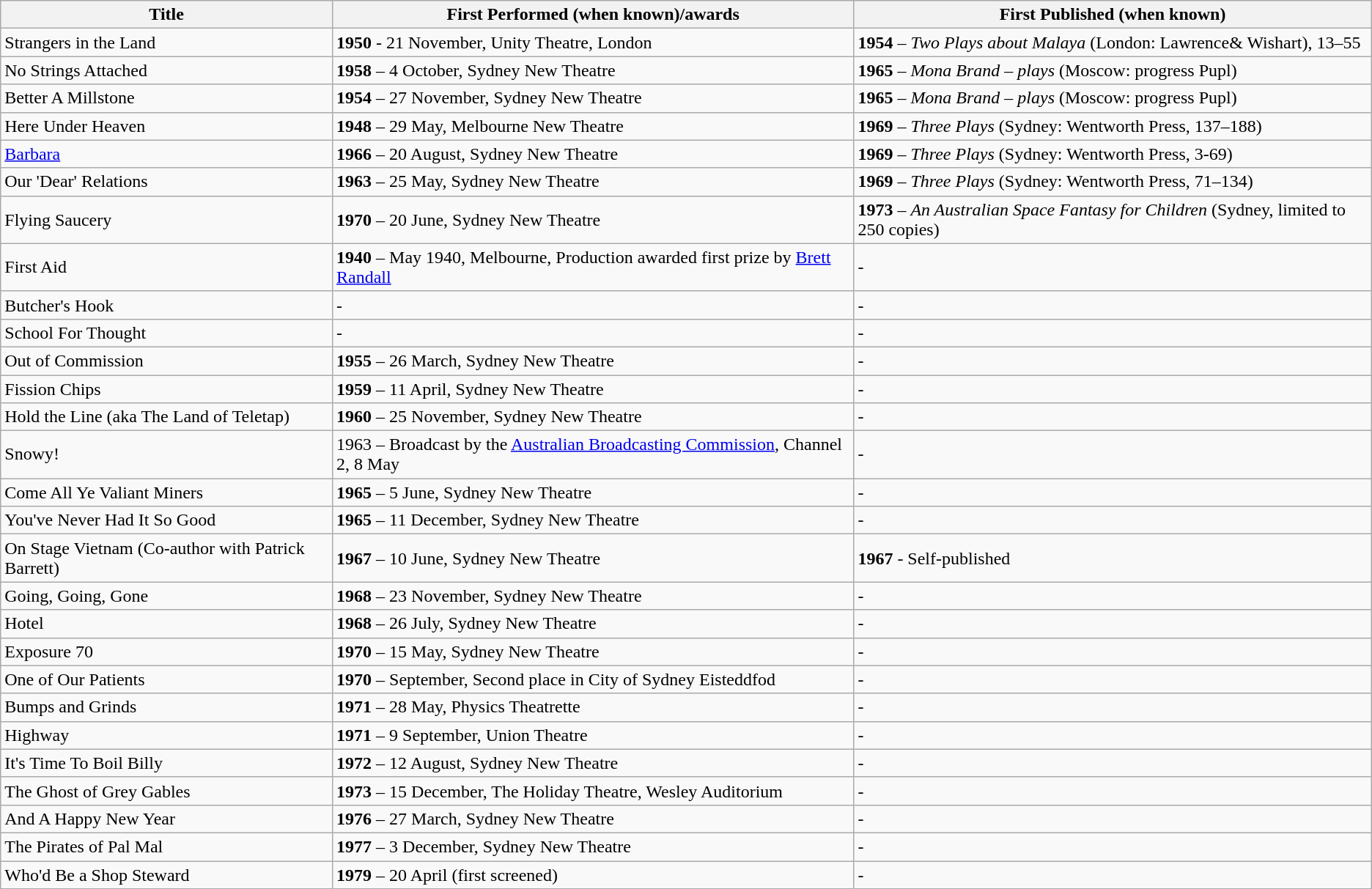<table class="wikitable">
<tr>
<th>Title</th>
<th>First Performed (when known)/awards</th>
<th>First Published (when known)</th>
</tr>
<tr>
<td>Strangers in the Land</td>
<td><strong>1950</strong> - 21 November, Unity Theatre, London</td>
<td><strong>1954</strong> – <em>Two Plays about Malaya</em> (London: Lawrence& Wishart), 13–55</td>
</tr>
<tr>
<td>No Strings Attached</td>
<td><strong>1958</strong> – 4 October, Sydney New Theatre</td>
<td><strong>1965</strong> – <em>Mona Brand – plays</em> (Moscow: progress Pupl)</td>
</tr>
<tr>
<td>Better A Millstone</td>
<td><strong>1954</strong> – 27 November, Sydney New Theatre</td>
<td><strong>1965</strong> – <em>Mona Brand – plays</em> (Moscow: progress Pupl)</td>
</tr>
<tr>
<td>Here Under Heaven</td>
<td><strong>1948</strong> – 29 May, Melbourne New Theatre</td>
<td><strong>1969</strong> – <em>Three Plays</em> (Sydney: Wentworth Press, 137–188)</td>
</tr>
<tr>
<td><a href='#'>Barbara</a></td>
<td><strong>1966</strong> – 20 August, Sydney New Theatre</td>
<td><strong>1969</strong> – <em>Three Plays</em> (Sydney: Wentworth Press, 3-69)</td>
</tr>
<tr>
<td>Our 'Dear' Relations</td>
<td><strong>1963</strong> – 25 May, Sydney New Theatre</td>
<td><strong>1969</strong> – <em>Three Plays</em> (Sydney: Wentworth Press, 71–134)</td>
</tr>
<tr>
<td>Flying Saucery</td>
<td><strong>1970</strong> – 20 June, Sydney New Theatre</td>
<td><strong>1973</strong> – <em>An Australian Space Fantasy for Children</em> (Sydney, limited to 250 copies)</td>
</tr>
<tr>
<td>First Aid</td>
<td><strong>1940</strong> – May 1940, Melbourne, Production awarded first prize by <a href='#'>Brett Randall</a></td>
<td>-</td>
</tr>
<tr>
<td>Butcher's Hook</td>
<td>-</td>
<td>-</td>
</tr>
<tr>
<td>School For Thought</td>
<td>-</td>
<td>-</td>
</tr>
<tr>
<td>Out of Commission</td>
<td><strong>1955</strong> – 26 March, Sydney New Theatre</td>
<td>-</td>
</tr>
<tr>
<td>Fission Chips</td>
<td><strong>1959</strong> – 11 April, Sydney New Theatre</td>
<td>-</td>
</tr>
<tr>
<td>Hold the Line (aka The Land of Teletap)</td>
<td><strong>1960</strong> – 25 November, Sydney New Theatre</td>
<td>-</td>
</tr>
<tr>
<td>Snowy!</td>
<td>1963 – Broadcast by the <a href='#'>Australian Broadcasting Commission</a>, Channel 2, 8 May</td>
<td>-</td>
</tr>
<tr>
<td>Come All Ye Valiant Miners</td>
<td><strong>1965</strong> – 5 June, Sydney New Theatre</td>
<td>-</td>
</tr>
<tr>
<td>You've Never Had It So Good</td>
<td><strong>1965</strong> – 11 December, Sydney New Theatre</td>
<td>-</td>
</tr>
<tr>
<td>On Stage Vietnam (Co-author with Patrick Barrett)</td>
<td><strong>1967</strong> – 10 June, Sydney New Theatre</td>
<td><strong>1967</strong> - Self-published</td>
</tr>
<tr>
<td>Going, Going, Gone</td>
<td><strong>1968</strong> – 23 November, Sydney New Theatre</td>
<td>-</td>
</tr>
<tr>
<td>Hotel</td>
<td><strong>1968</strong> – 26 July, Sydney New Theatre</td>
<td>-</td>
</tr>
<tr>
<td>Exposure 70</td>
<td><strong>1970</strong> – 15 May, Sydney New Theatre</td>
<td>-</td>
</tr>
<tr>
<td>One of Our Patients</td>
<td><strong>1970</strong> – September, Second place in City of Sydney Eisteddfod</td>
<td>-</td>
</tr>
<tr>
<td>Bumps and Grinds</td>
<td><strong>1971</strong> – 28 May, Physics Theatrette</td>
<td>-</td>
</tr>
<tr>
<td>Highway</td>
<td><strong>1971</strong> – 9 September, Union Theatre</td>
<td>-</td>
</tr>
<tr>
<td>It's Time To Boil Billy</td>
<td><strong>1972</strong> – 12 August, Sydney New Theatre</td>
<td>-</td>
</tr>
<tr>
<td>The Ghost of Grey Gables</td>
<td><strong>1973</strong> – 15 December, The Holiday Theatre, Wesley Auditorium</td>
<td>-</td>
</tr>
<tr>
<td>And A Happy New Year</td>
<td><strong>1976</strong> – 27 March, Sydney New Theatre</td>
<td>-</td>
</tr>
<tr>
<td>The Pirates of Pal Mal</td>
<td><strong>1977</strong> – 3 December, Sydney New Theatre</td>
<td>-</td>
</tr>
<tr>
<td>Who'd Be a Shop Steward</td>
<td><strong>1979</strong> – 20 April (first screened)</td>
<td>-</td>
</tr>
</table>
